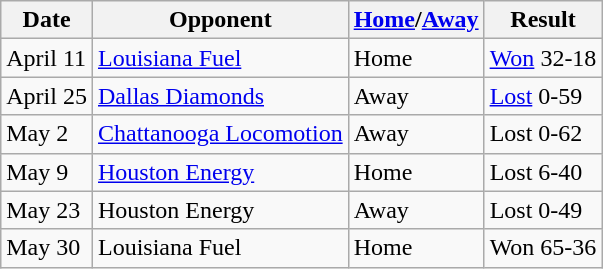<table class="wikitable">
<tr>
<th>Date</th>
<th>Opponent</th>
<th><a href='#'>Home</a>/<a href='#'>Away</a></th>
<th>Result</th>
</tr>
<tr>
<td>April 11</td>
<td><a href='#'>Louisiana Fuel</a></td>
<td>Home</td>
<td><a href='#'>Won</a> 32-18</td>
</tr>
<tr>
<td>April 25</td>
<td><a href='#'>Dallas Diamonds</a></td>
<td>Away</td>
<td><a href='#'>Lost</a> 0-59</td>
</tr>
<tr>
<td>May 2</td>
<td><a href='#'>Chattanooga Locomotion</a></td>
<td>Away</td>
<td>Lost 0-62</td>
</tr>
<tr>
<td>May 9</td>
<td><a href='#'>Houston Energy</a></td>
<td>Home</td>
<td>Lost 6-40</td>
</tr>
<tr>
<td>May 23</td>
<td>Houston Energy</td>
<td>Away</td>
<td>Lost 0-49</td>
</tr>
<tr>
<td>May 30</td>
<td>Louisiana Fuel</td>
<td>Home</td>
<td>Won 65-36</td>
</tr>
</table>
